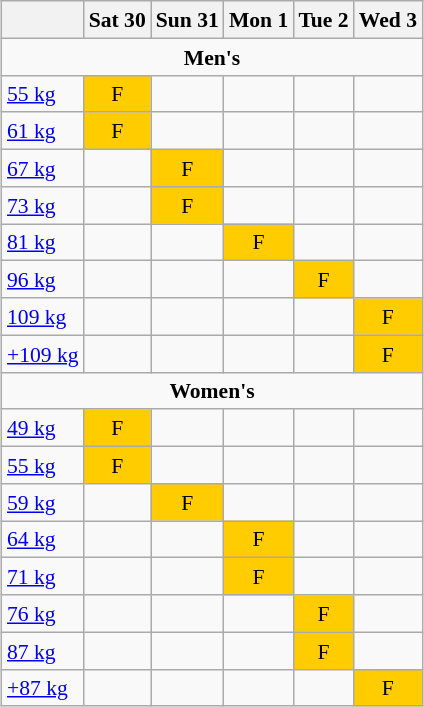<table class="wikitable" style="margin:0.5em auto; font-size:90%; line-height:1.25em; text-align:center;">
<tr>
<th></th>
<th>Sat 30</th>
<th>Sun 31</th>
<th>Mon 1</th>
<th>Tue 2</th>
<th>Wed 3</th>
</tr>
<tr>
<td colspan=6><strong>Men's</strong></td>
</tr>
<tr>
<td style="text-align:left;"><a href='#'>55 kg</a></td>
<td style="background-color:#FFCC00;">F</td>
<td></td>
<td></td>
<td></td>
<td></td>
</tr>
<tr>
<td style="text-align:left;"><a href='#'>61 kg</a></td>
<td style="background-color:#FFCC00;">F</td>
<td></td>
<td></td>
<td></td>
<td></td>
</tr>
<tr>
<td style="text-align:left;"><a href='#'>67 kg</a></td>
<td></td>
<td style="background-color:#FFCC00;">F</td>
<td></td>
<td></td>
<td></td>
</tr>
<tr>
<td style="text-align:left;"><a href='#'>73 kg</a></td>
<td></td>
<td style="background-color:#FFCC00;">F</td>
<td></td>
<td></td>
<td></td>
</tr>
<tr>
<td style="text-align:left;"><a href='#'>81 kg</a></td>
<td></td>
<td></td>
<td style="background-color:#FFCC00;">F</td>
<td></td>
<td></td>
</tr>
<tr>
<td style="text-align:left;"><a href='#'>96 kg</a></td>
<td></td>
<td></td>
<td></td>
<td style="background-color:#FFCC00;">F</td>
<td></td>
</tr>
<tr>
<td style="text-align:left;"><a href='#'>109 kg</a></td>
<td></td>
<td></td>
<td></td>
<td></td>
<td style="background-color:#FFCC00;">F</td>
</tr>
<tr>
<td style="text-align:left;"><a href='#'>+109 kg</a></td>
<td></td>
<td></td>
<td></td>
<td></td>
<td style="background-color:#FFCC00;">F</td>
</tr>
<tr>
<td colspan=6><strong>Women's</strong></td>
</tr>
<tr>
<td style="text-align:left;"><a href='#'>49 kg</a></td>
<td style="background-color:#FFCC00;">F</td>
<td></td>
<td></td>
<td></td>
<td></td>
</tr>
<tr>
<td style="text-align:left;"><a href='#'>55 kg</a></td>
<td style="background-color:#FFCC00;">F</td>
<td></td>
<td></td>
<td></td>
<td></td>
</tr>
<tr>
<td style="text-align:left;"><a href='#'>59 kg</a></td>
<td></td>
<td style="background-color:#FFCC00;">F</td>
<td></td>
<td></td>
<td></td>
</tr>
<tr>
<td style="text-align:left;"><a href='#'>64 kg</a></td>
<td></td>
<td></td>
<td style="background-color:#FFCC00;">F</td>
<td></td>
<td></td>
</tr>
<tr>
<td style="text-align:left;"><a href='#'>71 kg</a></td>
<td></td>
<td></td>
<td style="background-color:#FFCC00;">F</td>
<td></td>
<td></td>
</tr>
<tr>
<td style="text-align:left;"><a href='#'>76 kg</a></td>
<td></td>
<td></td>
<td></td>
<td style="background-color:#FFCC00;">F</td>
<td></td>
</tr>
<tr>
<td style="text-align:left;"><a href='#'>87 kg</a></td>
<td></td>
<td></td>
<td></td>
<td style="background-color:#FFCC00;">F</td>
<td></td>
</tr>
<tr>
<td style="text-align:left;"><a href='#'>+87 kg</a></td>
<td></td>
<td></td>
<td></td>
<td></td>
<td style="background-color:#FFCC00;">F</td>
</tr>
</table>
